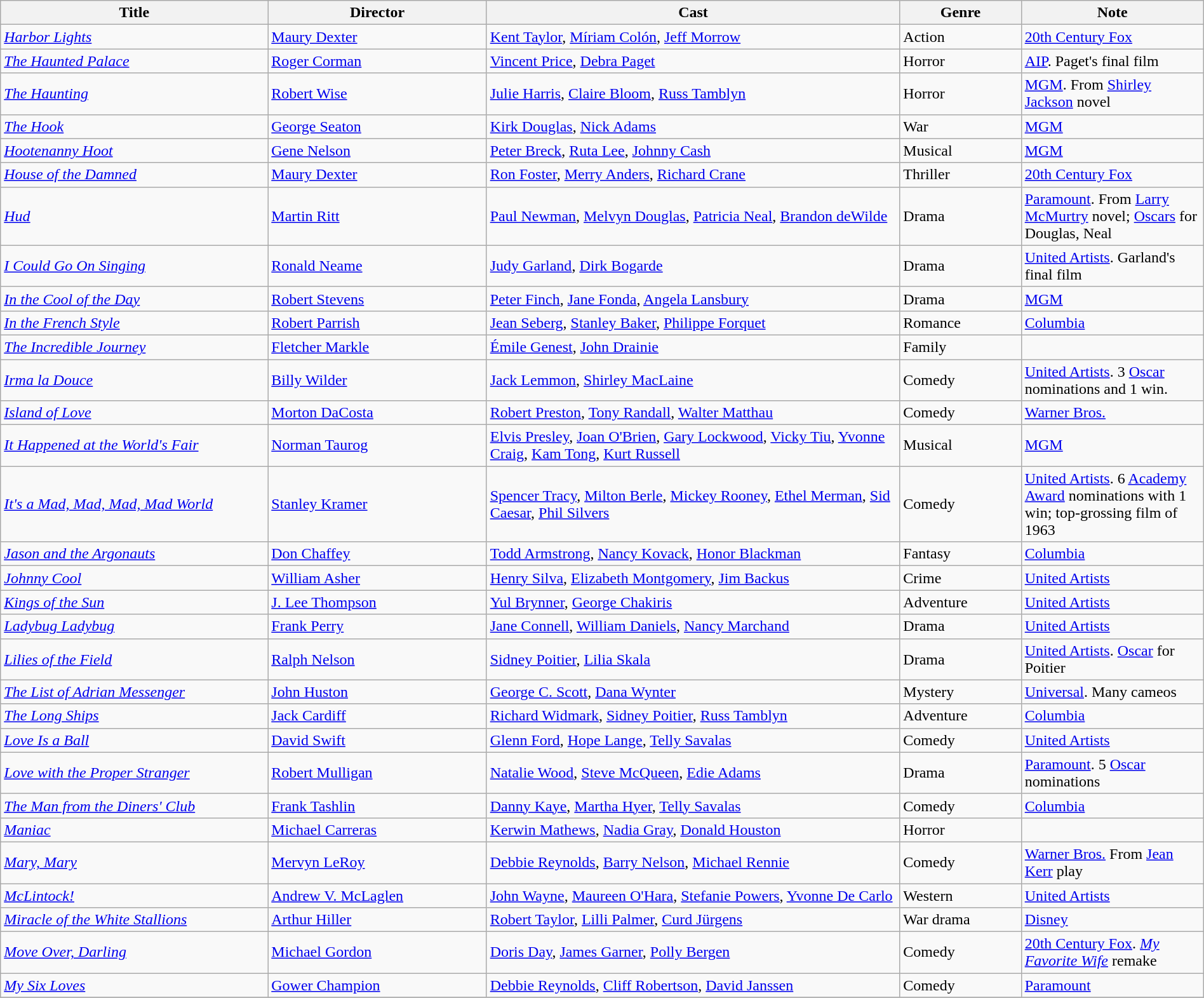<table class="wikitable" width= "100%">
<tr>
<th width=22%>Title</th>
<th width=18%>Director</th>
<th width=34%>Cast</th>
<th width=10%>Genre</th>
<th width=15%>Note</th>
</tr>
<tr>
<td><em><a href='#'>Harbor Lights</a></em></td>
<td><a href='#'>Maury Dexter</a></td>
<td><a href='#'>Kent Taylor</a>, <a href='#'>Míriam Colón</a>, <a href='#'>Jeff Morrow</a></td>
<td>Action</td>
<td><a href='#'>20th Century Fox</a></td>
</tr>
<tr>
<td><em><a href='#'>The Haunted Palace</a></em></td>
<td><a href='#'>Roger Corman</a></td>
<td><a href='#'>Vincent Price</a>, <a href='#'>Debra Paget</a></td>
<td>Horror</td>
<td><a href='#'>AIP</a>. Paget's final film</td>
</tr>
<tr>
<td><em><a href='#'>The Haunting</a></em></td>
<td><a href='#'>Robert Wise</a></td>
<td><a href='#'>Julie Harris</a>, <a href='#'>Claire Bloom</a>, <a href='#'>Russ Tamblyn</a></td>
<td>Horror</td>
<td><a href='#'>MGM</a>. From <a href='#'>Shirley Jackson</a> novel</td>
</tr>
<tr>
<td><em><a href='#'>The Hook</a></em></td>
<td><a href='#'>George Seaton</a></td>
<td><a href='#'>Kirk Douglas</a>, <a href='#'>Nick Adams</a></td>
<td>War</td>
<td><a href='#'>MGM</a></td>
</tr>
<tr>
<td><em><a href='#'>Hootenanny Hoot</a></em></td>
<td><a href='#'>Gene Nelson</a></td>
<td><a href='#'>Peter Breck</a>, <a href='#'>Ruta Lee</a>, <a href='#'>Johnny Cash</a></td>
<td>Musical</td>
<td><a href='#'>MGM</a></td>
</tr>
<tr>
<td><em><a href='#'>House of the Damned</a></em></td>
<td><a href='#'>Maury Dexter</a></td>
<td><a href='#'>Ron Foster</a>, <a href='#'>Merry Anders</a>, <a href='#'>Richard Crane</a></td>
<td>Thriller</td>
<td><a href='#'>20th Century Fox</a></td>
</tr>
<tr>
<td><em><a href='#'>Hud</a></em></td>
<td><a href='#'>Martin Ritt</a></td>
<td><a href='#'>Paul Newman</a>, <a href='#'>Melvyn Douglas</a>, <a href='#'>Patricia Neal</a>, <a href='#'>Brandon deWilde</a></td>
<td>Drama</td>
<td><a href='#'>Paramount</a>. From <a href='#'>Larry McMurtry</a> novel; <a href='#'>Oscars</a> for Douglas, Neal</td>
</tr>
<tr>
<td><em><a href='#'>I Could Go On Singing</a></em></td>
<td><a href='#'>Ronald Neame</a></td>
<td><a href='#'>Judy Garland</a>, <a href='#'>Dirk Bogarde</a></td>
<td>Drama</td>
<td><a href='#'>United Artists</a>. Garland's final film</td>
</tr>
<tr>
<td><em><a href='#'>In the Cool of the Day</a></em></td>
<td><a href='#'>Robert Stevens</a></td>
<td><a href='#'>Peter Finch</a>, <a href='#'>Jane Fonda</a>, <a href='#'>Angela Lansbury</a></td>
<td>Drama</td>
<td><a href='#'>MGM</a></td>
</tr>
<tr>
<td><em><a href='#'>In the French Style</a></em></td>
<td><a href='#'>Robert Parrish</a></td>
<td><a href='#'>Jean Seberg</a>, <a href='#'>Stanley Baker</a>, <a href='#'>Philippe Forquet</a></td>
<td>Romance</td>
<td><a href='#'>Columbia</a></td>
</tr>
<tr>
<td><em><a href='#'>The Incredible Journey</a></em></td>
<td><a href='#'>Fletcher Markle</a></td>
<td><a href='#'>Émile Genest</a>, <a href='#'>John Drainie</a></td>
<td>Family</td>
<td></td>
</tr>
<tr>
<td><em><a href='#'>Irma la Douce</a></em></td>
<td><a href='#'>Billy Wilder</a></td>
<td><a href='#'>Jack Lemmon</a>, <a href='#'>Shirley MacLaine</a></td>
<td>Comedy</td>
<td><a href='#'>United Artists</a>. 3 <a href='#'>Oscar</a> nominations and 1 win.</td>
</tr>
<tr>
<td><em><a href='#'>Island of Love</a></em></td>
<td><a href='#'>Morton DaCosta</a></td>
<td><a href='#'>Robert Preston</a>, <a href='#'>Tony Randall</a>, <a href='#'>Walter Matthau</a></td>
<td>Comedy</td>
<td><a href='#'>Warner Bros.</a></td>
</tr>
<tr>
<td><em><a href='#'>It Happened at the World's Fair</a></em></td>
<td><a href='#'>Norman Taurog</a></td>
<td><a href='#'>Elvis Presley</a>, <a href='#'>Joan O'Brien</a>, <a href='#'>Gary Lockwood</a>, <a href='#'>Vicky Tiu</a>, <a href='#'>Yvonne Craig</a>, <a href='#'>Kam Tong</a>, <a href='#'>Kurt Russell</a></td>
<td>Musical</td>
<td><a href='#'>MGM</a></td>
</tr>
<tr>
<td><em><a href='#'>It's a Mad, Mad, Mad, Mad World</a></em></td>
<td><a href='#'>Stanley Kramer</a></td>
<td><a href='#'>Spencer Tracy</a>, <a href='#'>Milton Berle</a>, <a href='#'>Mickey Rooney</a>, <a href='#'>Ethel Merman</a>, <a href='#'>Sid Caesar</a>, <a href='#'>Phil Silvers</a></td>
<td>Comedy</td>
<td><a href='#'>United Artists</a>. 6 <a href='#'>Academy Award</a> nominations with 1 win; top-grossing film of 1963</td>
</tr>
<tr>
<td><em><a href='#'>Jason and the Argonauts</a></em></td>
<td><a href='#'>Don Chaffey</a></td>
<td><a href='#'>Todd Armstrong</a>, <a href='#'>Nancy Kovack</a>, <a href='#'>Honor Blackman</a></td>
<td>Fantasy</td>
<td><a href='#'>Columbia</a></td>
</tr>
<tr>
<td><em><a href='#'>Johnny Cool</a></em></td>
<td><a href='#'>William Asher</a></td>
<td><a href='#'>Henry Silva</a>, <a href='#'>Elizabeth Montgomery</a>, <a href='#'>Jim Backus</a></td>
<td>Crime</td>
<td><a href='#'>United Artists</a></td>
</tr>
<tr>
<td><em><a href='#'>Kings of the Sun</a></em></td>
<td><a href='#'>J. Lee Thompson</a></td>
<td><a href='#'>Yul Brynner</a>, <a href='#'>George Chakiris</a></td>
<td>Adventure</td>
<td><a href='#'>United Artists</a></td>
</tr>
<tr>
<td><em><a href='#'>Ladybug Ladybug</a></em></td>
<td><a href='#'>Frank Perry</a></td>
<td><a href='#'>Jane Connell</a>, <a href='#'>William Daniels</a>, <a href='#'>Nancy Marchand</a></td>
<td>Drama</td>
<td><a href='#'>United Artists</a></td>
</tr>
<tr>
<td><em><a href='#'>Lilies of the Field</a></em></td>
<td><a href='#'>Ralph Nelson</a></td>
<td><a href='#'>Sidney Poitier</a>, <a href='#'>Lilia Skala</a></td>
<td>Drama</td>
<td><a href='#'>United Artists</a>. <a href='#'>Oscar</a> for Poitier</td>
</tr>
<tr>
<td><em><a href='#'>The List of Adrian Messenger</a></em></td>
<td><a href='#'>John Huston</a></td>
<td><a href='#'>George C. Scott</a>, <a href='#'>Dana Wynter</a></td>
<td>Mystery</td>
<td><a href='#'>Universal</a>. Many cameos</td>
</tr>
<tr>
<td><em><a href='#'>The Long Ships</a></em></td>
<td><a href='#'>Jack Cardiff</a></td>
<td><a href='#'>Richard Widmark</a>, <a href='#'>Sidney Poitier</a>, <a href='#'>Russ Tamblyn</a></td>
<td>Adventure</td>
<td><a href='#'>Columbia</a></td>
</tr>
<tr>
<td><em><a href='#'>Love Is a Ball</a></em></td>
<td><a href='#'>David Swift</a></td>
<td><a href='#'>Glenn Ford</a>, <a href='#'>Hope Lange</a>, <a href='#'>Telly Savalas</a></td>
<td>Comedy</td>
<td><a href='#'>United Artists</a></td>
</tr>
<tr>
<td><em><a href='#'>Love with the Proper Stranger</a></em></td>
<td><a href='#'>Robert Mulligan</a></td>
<td><a href='#'>Natalie Wood</a>, <a href='#'>Steve McQueen</a>, <a href='#'>Edie Adams</a></td>
<td>Drama</td>
<td><a href='#'>Paramount</a>. 5 <a href='#'>Oscar</a> nominations</td>
</tr>
<tr>
<td><em><a href='#'>The Man from the Diners' Club</a></em></td>
<td><a href='#'>Frank Tashlin</a></td>
<td><a href='#'>Danny Kaye</a>, <a href='#'>Martha Hyer</a>, <a href='#'>Telly Savalas</a></td>
<td>Comedy</td>
<td><a href='#'>Columbia</a></td>
</tr>
<tr>
<td><em><a href='#'>Maniac</a></em></td>
<td><a href='#'>Michael Carreras</a></td>
<td><a href='#'>Kerwin Mathews</a>, <a href='#'>Nadia Gray</a>, <a href='#'>Donald Houston</a></td>
<td>Horror</td>
<td></td>
</tr>
<tr>
<td><em><a href='#'>Mary, Mary</a></em></td>
<td><a href='#'>Mervyn LeRoy</a></td>
<td><a href='#'>Debbie Reynolds</a>, <a href='#'>Barry Nelson</a>, <a href='#'>Michael Rennie</a></td>
<td>Comedy</td>
<td><a href='#'>Warner Bros.</a> From <a href='#'>Jean Kerr</a> play</td>
</tr>
<tr>
<td><em><a href='#'>McLintock!</a></em></td>
<td><a href='#'>Andrew V. McLaglen</a></td>
<td><a href='#'>John Wayne</a>, <a href='#'>Maureen O'Hara</a>, <a href='#'>Stefanie Powers</a>, <a href='#'>Yvonne De Carlo</a></td>
<td>Western</td>
<td><a href='#'>United Artists</a></td>
</tr>
<tr>
<td><em><a href='#'>Miracle of the White Stallions</a></em></td>
<td><a href='#'>Arthur Hiller</a></td>
<td><a href='#'>Robert Taylor</a>, <a href='#'>Lilli Palmer</a>, <a href='#'>Curd Jürgens</a></td>
<td>War drama</td>
<td><a href='#'>Disney</a></td>
</tr>
<tr>
<td><em><a href='#'>Move Over, Darling</a></em></td>
<td><a href='#'>Michael Gordon</a></td>
<td><a href='#'>Doris Day</a>, <a href='#'>James Garner</a>, <a href='#'>Polly Bergen</a></td>
<td>Comedy</td>
<td><a href='#'>20th Century Fox</a>. <em><a href='#'>My Favorite Wife</a></em> remake</td>
</tr>
<tr>
<td><em><a href='#'>My Six Loves</a></em></td>
<td><a href='#'>Gower Champion</a></td>
<td><a href='#'>Debbie Reynolds</a>, <a href='#'>Cliff Robertson</a>, <a href='#'>David Janssen</a></td>
<td>Comedy</td>
<td><a href='#'>Paramount</a></td>
</tr>
<tr>
</tr>
</table>
